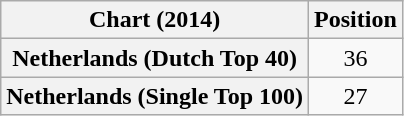<table class="wikitable plainrowheaders sortable" style="text-align:center;">
<tr>
<th>Chart (2014)</th>
<th>Position</th>
</tr>
<tr>
<th scope="row">Netherlands (Dutch Top 40)</th>
<td>36</td>
</tr>
<tr>
<th scope="row">Netherlands (Single Top 100)</th>
<td>27</td>
</tr>
</table>
